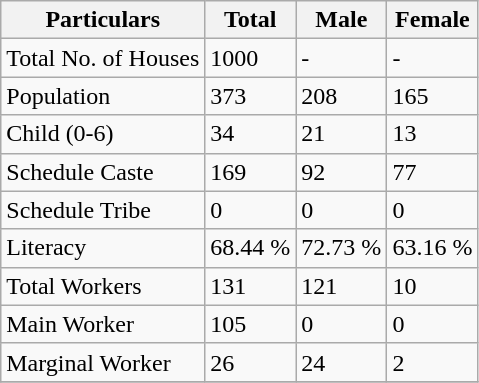<table class="wikitable sortable">
<tr>
<th>Particulars</th>
<th>Total</th>
<th>Male</th>
<th>Female</th>
</tr>
<tr>
<td>Total No. of Houses</td>
<td>1000</td>
<td>-</td>
<td>-</td>
</tr>
<tr>
<td>Population</td>
<td>373</td>
<td>208</td>
<td>165</td>
</tr>
<tr>
<td>Child (0-6)</td>
<td>34</td>
<td>21</td>
<td>13</td>
</tr>
<tr>
<td>Schedule Caste</td>
<td>169</td>
<td>92</td>
<td>77</td>
</tr>
<tr>
<td>Schedule Tribe</td>
<td>0</td>
<td>0</td>
<td>0</td>
</tr>
<tr>
<td>Literacy</td>
<td>68.44 %</td>
<td>72.73 %</td>
<td>63.16 %</td>
</tr>
<tr>
<td>Total Workers</td>
<td>131</td>
<td>121</td>
<td>10</td>
</tr>
<tr>
<td>Main Worker</td>
<td>105</td>
<td>0</td>
<td>0</td>
</tr>
<tr>
<td>Marginal Worker</td>
<td>26</td>
<td>24</td>
<td>2</td>
</tr>
<tr>
</tr>
</table>
